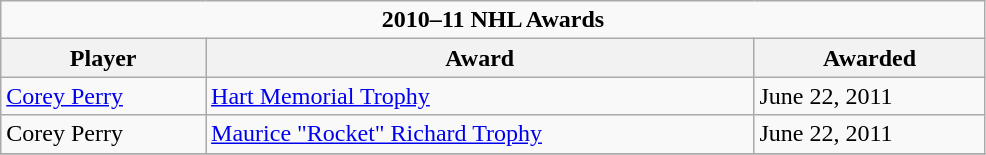<table class="wikitable" width="52%">
<tr>
<td colspan="10" align="center"><strong>2010–11 NHL Awards</strong></td>
</tr>
<tr>
<th>Player</th>
<th>Award</th>
<th>Awarded</th>
</tr>
<tr>
<td><a href='#'>Corey Perry</a></td>
<td><a href='#'>Hart Memorial Trophy</a></td>
<td>June 22, 2011</td>
</tr>
<tr>
<td>Corey Perry</td>
<td><a href='#'>Maurice "Rocket" Richard Trophy</a></td>
<td>June 22, 2011</td>
</tr>
<tr>
</tr>
</table>
